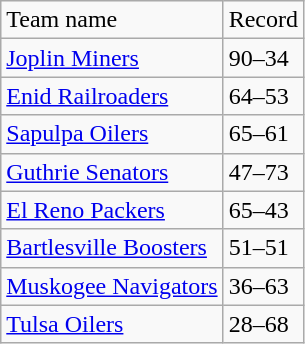<table class="wikitable">
<tr>
<td>Team name</td>
<td>Record</td>
</tr>
<tr>
<td><a href='#'>Joplin Miners</a></td>
<td>90–34</td>
</tr>
<tr>
<td><a href='#'>Enid Railroaders</a></td>
<td>64–53</td>
</tr>
<tr>
<td><a href='#'>Sapulpa Oilers</a></td>
<td>65–61</td>
</tr>
<tr>
<td><a href='#'>Guthrie Senators</a></td>
<td>47–73</td>
</tr>
<tr>
<td><a href='#'>El Reno Packers</a></td>
<td>65–43</td>
</tr>
<tr>
<td><a href='#'>Bartlesville Boosters</a></td>
<td>51–51</td>
</tr>
<tr>
<td><a href='#'>Muskogee Navigators</a></td>
<td>36–63</td>
</tr>
<tr>
<td><a href='#'>Tulsa Oilers</a></td>
<td>28–68</td>
</tr>
</table>
